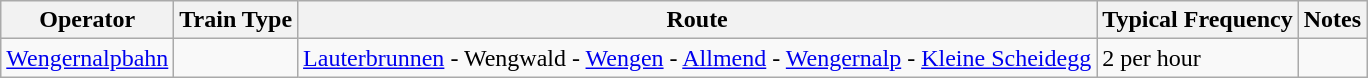<table class="wikitable vatop">
<tr>
<th>Operator</th>
<th>Train Type</th>
<th>Route</th>
<th>Typical Frequency</th>
<th>Notes</th>
</tr>
<tr>
<td><a href='#'>Wengernalpbahn</a></td>
<td></td>
<td><a href='#'>Lauterbrunnen</a> - Wengwald - <a href='#'>Wengen</a> - <a href='#'>Allmend</a> - <a href='#'>Wengernalp</a> - <a href='#'>Kleine Scheidegg</a></td>
<td>2 per hour</td>
<td></td>
</tr>
</table>
